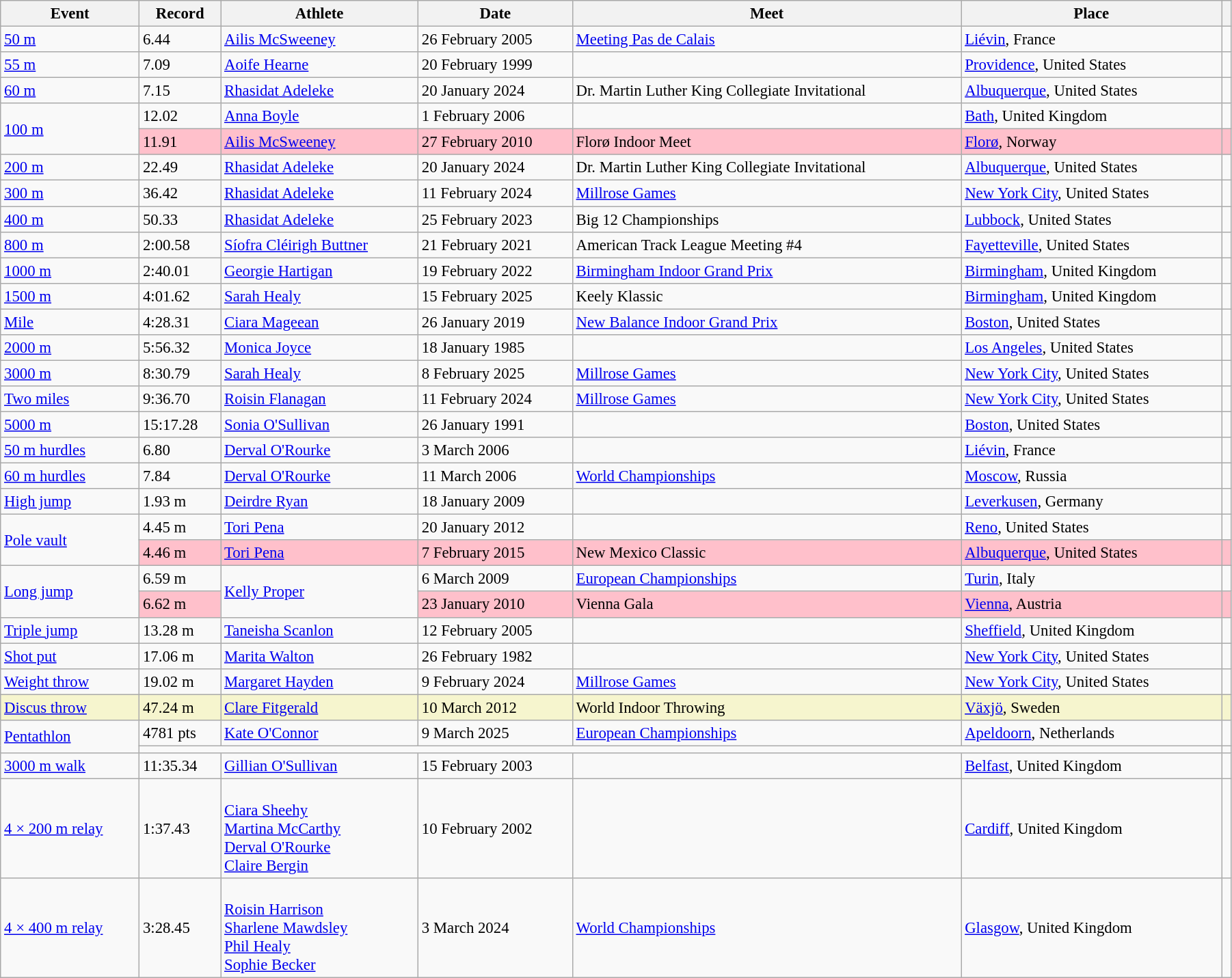<table class="wikitable" style="font-size:95%; width: 95%;">
<tr>
<th>Event</th>
<th>Record</th>
<th>Athlete</th>
<th>Date</th>
<th>Meet</th>
<th>Place</th>
<th></th>
</tr>
<tr>
<td><a href='#'>50 m</a></td>
<td>6.44</td>
<td><a href='#'>Ailis McSweeney</a></td>
<td>26 February 2005</td>
<td><a href='#'>Meeting Pas de Calais</a></td>
<td><a href='#'>Liévin</a>, France</td>
<td></td>
</tr>
<tr>
<td><a href='#'>55 m</a></td>
<td>7.09</td>
<td><a href='#'>Aoife Hearne</a></td>
<td>20 February 1999</td>
<td></td>
<td><a href='#'>Providence</a>, United States</td>
<td></td>
</tr>
<tr>
<td><a href='#'>60 m</a></td>
<td>7.15 </td>
<td><a href='#'>Rhasidat Adeleke</a></td>
<td>20 January 2024</td>
<td>Dr. Martin Luther King Collegiate Invitational</td>
<td><a href='#'>Albuquerque</a>, United States</td>
<td></td>
</tr>
<tr>
<td rowspan=2><a href='#'>100 m</a></td>
<td>12.02</td>
<td><a href='#'>Anna Boyle</a></td>
<td>1 February 2006</td>
<td></td>
<td><a href='#'>Bath</a>, United Kingdom</td>
<td></td>
</tr>
<tr style="background:pink">
<td>11.91</td>
<td><a href='#'>Ailis McSweeney</a></td>
<td>27 February 2010</td>
<td>Florø Indoor Meet</td>
<td><a href='#'>Florø</a>, Norway</td>
<td></td>
</tr>
<tr>
<td><a href='#'>200 m</a></td>
<td>22.49 </td>
<td><a href='#'>Rhasidat Adeleke</a></td>
<td>20 January 2024</td>
<td>Dr. Martin Luther King Collegiate Invitational</td>
<td><a href='#'>Albuquerque</a>, United States</td>
<td></td>
</tr>
<tr>
<td><a href='#'>300 m</a></td>
<td>36.42</td>
<td><a href='#'>Rhasidat Adeleke</a></td>
<td>11 February 2024</td>
<td><a href='#'>Millrose Games</a></td>
<td><a href='#'>New York City</a>, United States</td>
<td></td>
</tr>
<tr>
<td><a href='#'>400 m</a></td>
<td>50.33</td>
<td><a href='#'>Rhasidat Adeleke</a></td>
<td>25 February 2023</td>
<td>Big 12 Championships</td>
<td><a href='#'>Lubbock</a>, United States</td>
<td></td>
</tr>
<tr>
<td><a href='#'>800 m</a></td>
<td>2:00.58</td>
<td><a href='#'>Síofra Cléirigh Buttner</a></td>
<td>21 February 2021</td>
<td>American Track League Meeting #4</td>
<td><a href='#'>Fayetteville</a>, United States</td>
<td></td>
</tr>
<tr>
<td><a href='#'>1000 m</a></td>
<td>2:40.01</td>
<td><a href='#'>Georgie Hartigan</a></td>
<td>19 February 2022</td>
<td><a href='#'>Birmingham Indoor Grand Prix</a></td>
<td><a href='#'>Birmingham</a>, United Kingdom</td>
<td></td>
</tr>
<tr>
<td><a href='#'>1500 m</a></td>
<td>4:01.62</td>
<td><a href='#'>Sarah Healy</a></td>
<td>15 February 2025</td>
<td>Keely Klassic</td>
<td><a href='#'>Birmingham</a>, United Kingdom</td>
<td></td>
</tr>
<tr>
<td><a href='#'>Mile</a></td>
<td>4:28.31</td>
<td><a href='#'>Ciara Mageean</a></td>
<td>26 January 2019</td>
<td><a href='#'>New Balance Indoor Grand Prix</a></td>
<td><a href='#'>Boston</a>, United States</td>
<td></td>
</tr>
<tr>
<td><a href='#'>2000 m</a></td>
<td>5:56.32</td>
<td><a href='#'>Monica Joyce</a></td>
<td>18 January 1985</td>
<td></td>
<td><a href='#'>Los Angeles</a>, United States</td>
<td></td>
</tr>
<tr>
<td><a href='#'>3000 m</a></td>
<td>8:30.79</td>
<td><a href='#'>Sarah Healy</a></td>
<td>8 February 2025</td>
<td><a href='#'>Millrose Games</a></td>
<td><a href='#'>New York City</a>, United States</td>
<td></td>
</tr>
<tr>
<td><a href='#'>Two miles</a></td>
<td>9:36.70</td>
<td><a href='#'>Roisin Flanagan</a></td>
<td>11 February 2024</td>
<td><a href='#'>Millrose Games</a></td>
<td><a href='#'>New York City</a>, United States</td>
<td></td>
</tr>
<tr>
<td><a href='#'>5000 m</a></td>
<td>15:17.28</td>
<td><a href='#'>Sonia O'Sullivan</a></td>
<td>26 January 1991</td>
<td></td>
<td><a href='#'>Boston</a>, United States</td>
<td></td>
</tr>
<tr>
<td><a href='#'>50 m hurdles</a></td>
<td>6.80</td>
<td><a href='#'>Derval O'Rourke</a></td>
<td>3 March 2006</td>
<td></td>
<td><a href='#'>Liévin</a>, France</td>
<td></td>
</tr>
<tr>
<td><a href='#'>60 m hurdles</a></td>
<td>7.84</td>
<td><a href='#'>Derval O'Rourke</a></td>
<td>11 March 2006</td>
<td><a href='#'>World Championships</a></td>
<td><a href='#'>Moscow</a>, Russia</td>
<td></td>
</tr>
<tr>
<td><a href='#'>High jump</a></td>
<td>1.93 m</td>
<td><a href='#'>Deirdre Ryan</a></td>
<td>18 January 2009</td>
<td></td>
<td><a href='#'>Leverkusen</a>, Germany</td>
<td></td>
</tr>
<tr>
<td rowspan=2><a href='#'>Pole vault</a></td>
<td>4.45 m </td>
<td><a href='#'>Tori Pena</a></td>
<td>20 January 2012</td>
<td></td>
<td><a href='#'>Reno</a>, United States</td>
<td></td>
</tr>
<tr style="background:pink">
<td>4.46 m </td>
<td><a href='#'>Tori Pena</a></td>
<td>7 February 2015</td>
<td>New Mexico Classic</td>
<td><a href='#'>Albuquerque</a>, United States</td>
<td></td>
</tr>
<tr>
<td rowspan=2><a href='#'>Long jump</a></td>
<td>6.59 m</td>
<td rowspan=2><a href='#'>Kelly Proper</a></td>
<td>6 March 2009</td>
<td><a href='#'>European Championships</a></td>
<td><a href='#'>Turin</a>, Italy</td>
<td></td>
</tr>
<tr style="background:pink">
<td>6.62 m</td>
<td>23 January 2010</td>
<td>Vienna Gala</td>
<td><a href='#'>Vienna</a>, Austria</td>
<td></td>
</tr>
<tr>
<td><a href='#'>Triple jump</a></td>
<td>13.28 m</td>
<td><a href='#'>Taneisha Scanlon</a></td>
<td>12 February 2005</td>
<td></td>
<td><a href='#'>Sheffield</a>, United Kingdom</td>
<td></td>
</tr>
<tr>
<td><a href='#'>Shot put</a></td>
<td>17.06 m </td>
<td><a href='#'>Marita Walton</a></td>
<td>26 February 1982</td>
<td></td>
<td><a href='#'>New York City</a>, United States</td>
<td></td>
</tr>
<tr>
<td><a href='#'>Weight throw</a></td>
<td>19.02 m</td>
<td><a href='#'>Margaret Hayden</a></td>
<td>9 February 2024</td>
<td><a href='#'>Millrose Games</a></td>
<td><a href='#'>New York City</a>, United States</td>
<td></td>
</tr>
<tr style="background:#f6F5CE;">
<td><a href='#'>Discus throw</a></td>
<td>47.24 m</td>
<td><a href='#'>Clare Fitgerald</a></td>
<td>10 March 2012</td>
<td>World Indoor Throwing</td>
<td><a href='#'>Växjö</a>, Sweden</td>
<td></td>
</tr>
<tr>
<td rowspan=2><a href='#'>Pentathlon</a></td>
<td>4781 pts</td>
<td><a href='#'>Kate O'Connor</a></td>
<td>9 March 2025</td>
<td><a href='#'>European Championships</a></td>
<td><a href='#'>Apeldoorn</a>, Netherlands</td>
<td></td>
</tr>
<tr>
<td colspan=5></td>
<td></td>
</tr>
<tr>
<td><a href='#'>3000 m walk</a></td>
<td>11:35.34 </td>
<td><a href='#'>Gillian O'Sullivan</a></td>
<td>15 February 2003</td>
<td></td>
<td><a href='#'>Belfast</a>, United Kingdom</td>
<td></td>
</tr>
<tr>
<td><a href='#'>4 × 200 m relay</a></td>
<td>1:37.43</td>
<td><br><a href='#'>Ciara Sheehy</a><br><a href='#'>Martina McCarthy</a><br><a href='#'>Derval O'Rourke</a><br><a href='#'>Claire Bergin</a></td>
<td>10 February 2002</td>
<td></td>
<td><a href='#'>Cardiff</a>, United Kingdom</td>
<td></td>
</tr>
<tr>
<td><a href='#'>4 × 400 m relay</a></td>
<td>3:28.45</td>
<td><br><a href='#'>Roisin Harrison</a><br><a href='#'>Sharlene Mawdsley</a><br><a href='#'>Phil Healy</a><br><a href='#'>Sophie Becker</a></td>
<td>3 March 2024</td>
<td><a href='#'>World Championships</a></td>
<td><a href='#'>Glasgow</a>, United Kingdom</td>
<td></td>
</tr>
</table>
